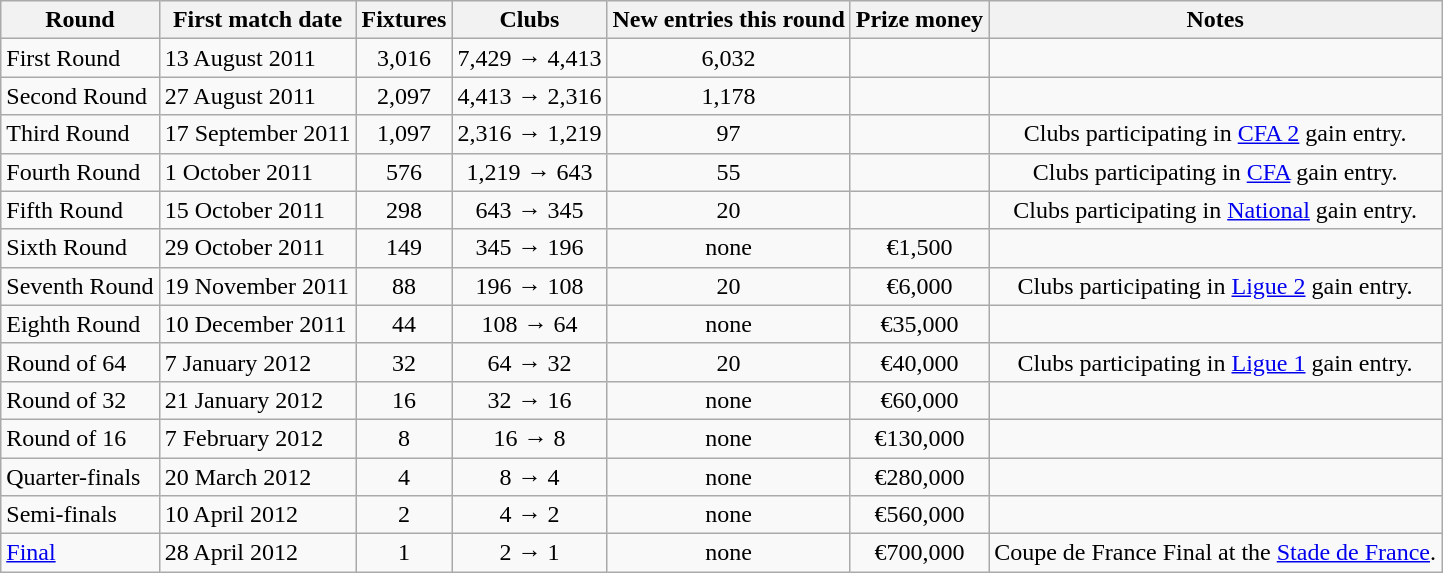<table class="wikitable">
<tr>
<th>Round</th>
<th>First match date</th>
<th>Fixtures</th>
<th>Clubs</th>
<th>New entries this round</th>
<th>Prize money</th>
<th>Notes</th>
</tr>
<tr align=center>
<td align=left>First Round</td>
<td align=left>13 August 2011</td>
<td>3,016</td>
<td>7,429 → 4,413</td>
<td>6,032</td>
<td></td>
<td></td>
</tr>
<tr align=center>
<td align=left>Second Round</td>
<td align=left>27 August 2011</td>
<td>2,097</td>
<td>4,413 → 2,316</td>
<td>1,178</td>
<td></td>
<td></td>
</tr>
<tr align=center>
<td align=left>Third Round</td>
<td align=left>17 September 2011</td>
<td>1,097</td>
<td>2,316 → 1,219</td>
<td>97</td>
<td></td>
<td>Clubs participating in <a href='#'>CFA 2</a> gain entry.</td>
</tr>
<tr align=center>
<td align=left>Fourth Round</td>
<td align=left>1 October 2011</td>
<td>576</td>
<td>1,219 → 643</td>
<td>55</td>
<td></td>
<td>Clubs participating in <a href='#'>CFA</a> gain entry.</td>
</tr>
<tr align=center>
<td align=left>Fifth Round</td>
<td align=left>15 October 2011</td>
<td>298</td>
<td>643 → 345</td>
<td>20</td>
<td></td>
<td>Clubs participating in <a href='#'>National</a> gain entry.</td>
</tr>
<tr align=center>
<td align=left>Sixth Round</td>
<td align=left>29 October 2011</td>
<td>149</td>
<td>345 → 196</td>
<td>none</td>
<td>€1,500</td>
<td></td>
</tr>
<tr align=center>
<td align=left>Seventh Round</td>
<td align=left>19 November 2011</td>
<td>88</td>
<td>196 → 108</td>
<td>20</td>
<td>€6,000</td>
<td>Clubs participating in <a href='#'>Ligue 2</a> gain entry.</td>
</tr>
<tr align=center>
<td align=left>Eighth Round</td>
<td align=left>10 December 2011</td>
<td>44</td>
<td>108 → 64</td>
<td>none</td>
<td>€35,000</td>
<td></td>
</tr>
<tr align=center>
<td align=left>Round of 64</td>
<td align=left>7 January 2012</td>
<td>32</td>
<td>64 → 32</td>
<td>20</td>
<td>€40,000</td>
<td>Clubs participating in <a href='#'>Ligue 1</a> gain entry.</td>
</tr>
<tr align=center>
<td align=left>Round of 32</td>
<td align=left>21 January 2012</td>
<td>16</td>
<td>32 → 16</td>
<td>none</td>
<td>€60,000</td>
<td></td>
</tr>
<tr align=center>
<td align=left>Round of 16</td>
<td align=left>7 February 2012</td>
<td>8</td>
<td>16 → 8</td>
<td>none</td>
<td>€130,000</td>
<td></td>
</tr>
<tr align=center>
<td align=left>Quarter-finals</td>
<td align=left>20 March 2012</td>
<td>4</td>
<td>8 → 4</td>
<td>none</td>
<td>€280,000</td>
<td></td>
</tr>
<tr align=center>
<td align=left>Semi-finals</td>
<td align=left>10 April 2012</td>
<td>2</td>
<td>4 → 2</td>
<td>none</td>
<td>€560,000</td>
<td></td>
</tr>
<tr align=center>
<td align=left><a href='#'>Final</a></td>
<td align=left>28 April 2012</td>
<td>1</td>
<td>2 → 1</td>
<td>none</td>
<td>€700,000</td>
<td>Coupe de France Final at the <a href='#'>Stade de France</a>.</td>
</tr>
</table>
